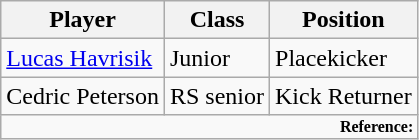<table class="wikitable">
<tr>
<th>Player</th>
<th>Class</th>
<th>Position</th>
</tr>
<tr>
<td><a href='#'>Lucas Havrisik</a></td>
<td>Junior</td>
<td>Placekicker</td>
</tr>
<tr>
<td>Cedric Peterson</td>
<td>RS senior</td>
<td>Kick Returner</td>
</tr>
<tr>
<td colspan="3"  style="font-size:8pt; text-align:right;"><strong>Reference:</strong></td>
</tr>
</table>
